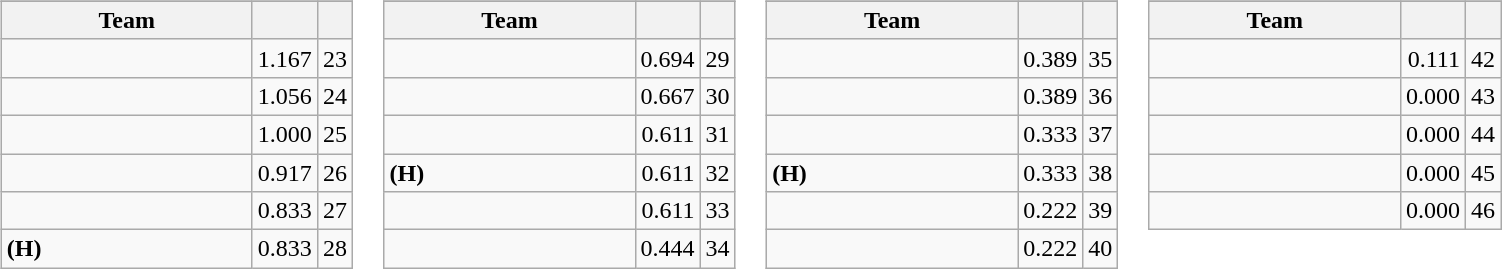<table>
<tr>
</tr>
<tr valign=top>
<td><br><table class="wikitable">
<tr>
</tr>
<tr>
<th width=160>Team</th>
<th></th>
<th></th>
</tr>
<tr>
<td></td>
<td align=right>1.167</td>
<td align=center>23</td>
</tr>
<tr>
<td></td>
<td align=right>1.056</td>
<td align=center>24</td>
</tr>
<tr>
<td></td>
<td align=right>1.000</td>
<td align=center>25</td>
</tr>
<tr>
<td></td>
<td align=right>0.917</td>
<td align=center>26</td>
</tr>
<tr>
<td></td>
<td align=right>0.833</td>
<td align=center>27</td>
</tr>
<tr>
<td> <strong>(H)</strong></td>
<td align=right>0.833</td>
<td align=center>28</td>
</tr>
</table>
</td>
<td><br><table class="wikitable">
<tr>
</tr>
<tr>
<th width=160>Team</th>
<th></th>
<th></th>
</tr>
<tr>
<td></td>
<td align=right>0.694</td>
<td align=center>29</td>
</tr>
<tr>
<td></td>
<td align=right>0.667</td>
<td align=center>30</td>
</tr>
<tr>
<td></td>
<td align=right>0.611</td>
<td align=center>31</td>
</tr>
<tr>
<td> <strong>(H)</strong></td>
<td align=right>0.611</td>
<td align=center>32</td>
</tr>
<tr>
<td></td>
<td align=right>0.611</td>
<td align=center>33</td>
</tr>
<tr>
<td></td>
<td align=right>0.444</td>
<td align=center>34</td>
</tr>
</table>
</td>
<td><br><table class="wikitable">
<tr>
</tr>
<tr>
<th width=160>Team</th>
<th></th>
<th></th>
</tr>
<tr>
<td></td>
<td align=right>0.389</td>
<td align=center>35</td>
</tr>
<tr>
<td></td>
<td align=right>0.389</td>
<td align=center>36</td>
</tr>
<tr>
<td></td>
<td align=right>0.333</td>
<td align=center>37</td>
</tr>
<tr>
<td> <strong>(H)</strong></td>
<td align=right>0.333</td>
<td align=center>38</td>
</tr>
<tr>
<td></td>
<td align=right>0.222</td>
<td align=center>39</td>
</tr>
<tr>
<td></td>
<td align=right>0.222</td>
<td align=center>40</td>
</tr>
</table>
</td>
<td><br><table class="wikitable">
<tr>
</tr>
<tr>
<th width=160>Team</th>
<th></th>
<th></th>
</tr>
<tr>
<td></td>
<td align=right>0.111</td>
<td align=center>42</td>
</tr>
<tr>
<td></td>
<td align=right>0.000</td>
<td align=center>43</td>
</tr>
<tr>
<td></td>
<td align=right>0.000</td>
<td align=center>44</td>
</tr>
<tr>
<td></td>
<td align=right>0.000</td>
<td align=center>45</td>
</tr>
<tr>
<td></td>
<td align=right>0.000</td>
<td align=center>46</td>
</tr>
</table>
</td>
</tr>
</table>
